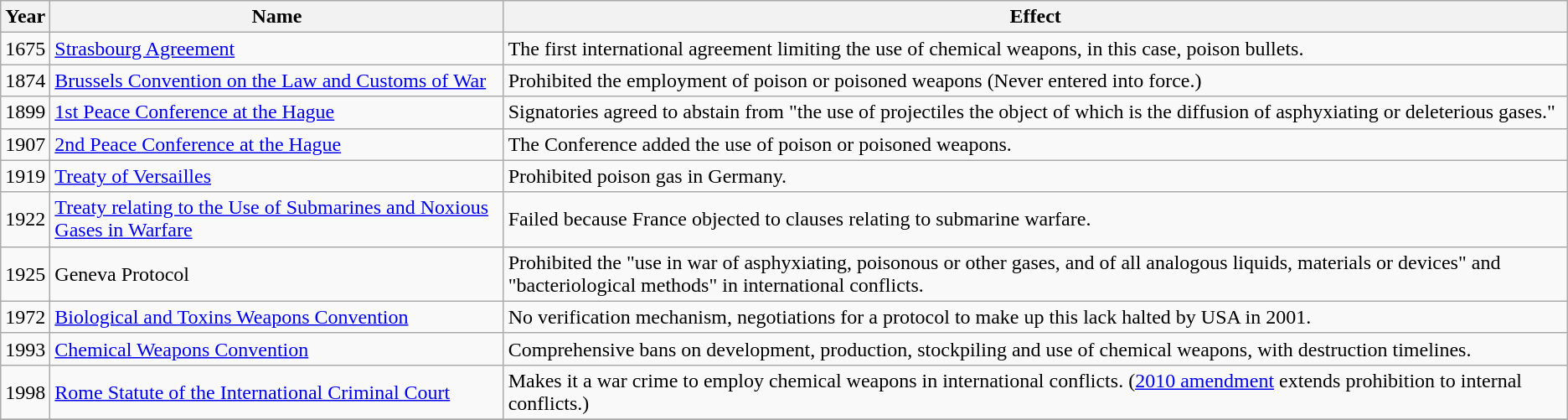<table class="wikitable">
<tr>
<th>Year</th>
<th>Name</th>
<th>Effect</th>
</tr>
<tr>
<td>1675</td>
<td><a href='#'>Strasbourg Agreement</a></td>
<td>The first international agreement limiting the use of chemical weapons, in this case, poison bullets.</td>
</tr>
<tr>
<td>1874</td>
<td><a href='#'>Brussels Convention on the Law and Customs of War</a></td>
<td>Prohibited the employment of poison or poisoned weapons (Never entered into force.)</td>
</tr>
<tr>
<td>1899</td>
<td><a href='#'>1st Peace Conference at the Hague</a></td>
<td>Signatories agreed to abstain from "the use of projectiles the object of which is the diffusion of asphyxiating or deleterious gases."</td>
</tr>
<tr>
<td>1907</td>
<td><a href='#'>2nd Peace Conference at the Hague</a></td>
<td>The Conference added the use of poison or poisoned weapons.</td>
</tr>
<tr>
<td>1919</td>
<td><a href='#'>Treaty of Versailles</a></td>
<td>Prohibited poison gas in Germany.</td>
</tr>
<tr>
<td>1922</td>
<td><a href='#'>Treaty relating to the Use of Submarines and Noxious Gases in Warfare</a></td>
<td>Failed because France objected to clauses relating to submarine warfare.</td>
</tr>
<tr>
<td>1925</td>
<td>Geneva Protocol</td>
<td>Prohibited the "use in war of asphyxiating, poisonous or other gases, and of all analogous liquids, materials or devices" and "bacteriological methods" in international conflicts.</td>
</tr>
<tr>
<td>1972</td>
<td><a href='#'>Biological and Toxins Weapons Convention</a></td>
<td>No verification mechanism, negotiations for a protocol to make up this lack halted by USA in 2001.</td>
</tr>
<tr>
<td>1993</td>
<td><a href='#'>Chemical Weapons Convention</a></td>
<td>Comprehensive bans on development, production, stockpiling and use of chemical weapons, with destruction timelines.</td>
</tr>
<tr>
<td>1998</td>
<td><a href='#'>Rome Statute of the International Criminal Court</a></td>
<td>Makes it a war crime to employ chemical weapons in international conflicts. (<a href='#'>2010 amendment</a> extends prohibition to internal conflicts.)</td>
</tr>
<tr>
</tr>
</table>
